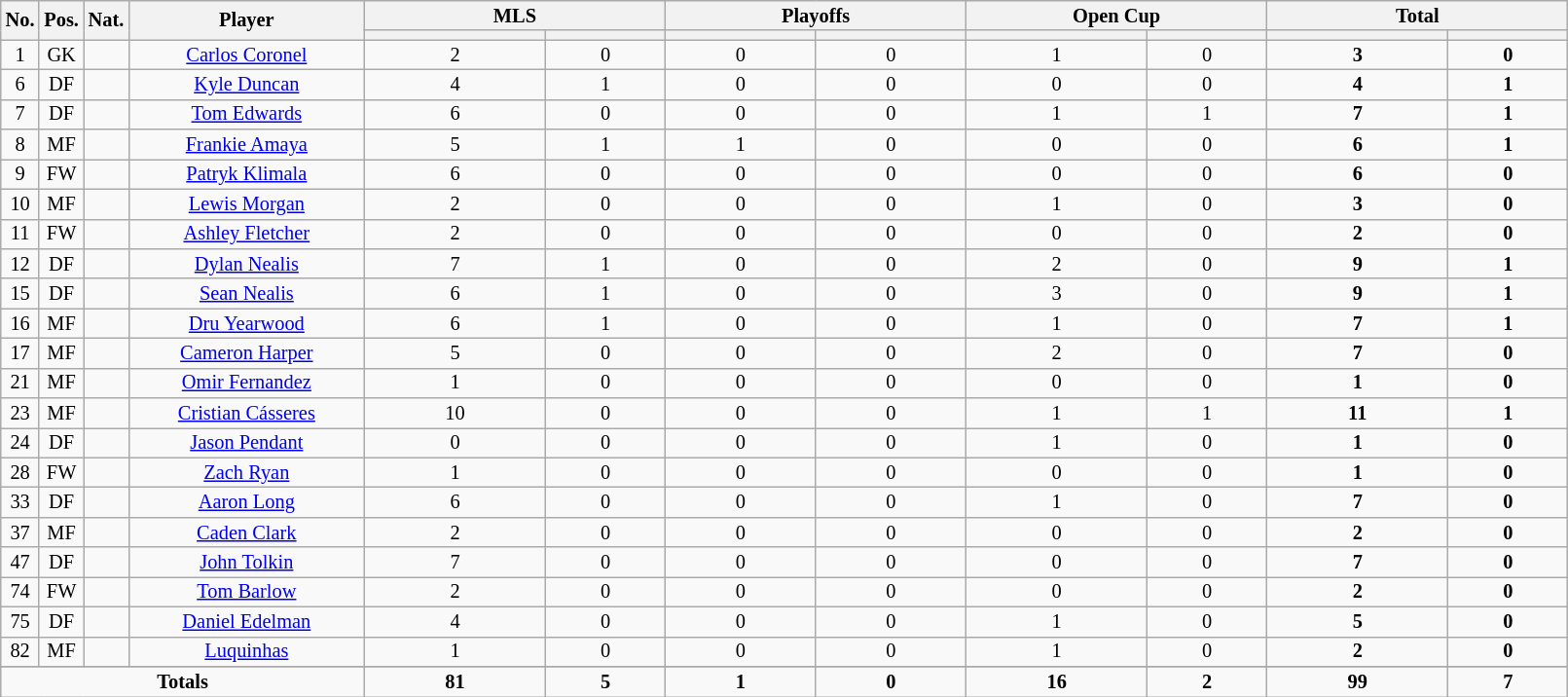<table class="wikitable sortable alternance"  style="font-size:85%; text-align:center; line-height:14px; width:85%;">
<tr>
<th rowspan="2" width=10>No.</th>
<th rowspan="2" width=10>Pos.</th>
<th rowspan="2" width=10>Nat.</th>
<th rowspan="2" scope="col" style="width:155px;">Player</th>
<th colspan="2" width=80>MLS</th>
<th colspan="2" width=80>Playoffs</th>
<th colspan="2" width=80>Open Cup</th>
<th colspan="2" width=80>Total</th>
</tr>
<tr>
<th></th>
<th></th>
<th></th>
<th></th>
<th></th>
<th></th>
<th></th>
<th></th>
</tr>
<tr>
<td>1</td>
<td>GK</td>
<td></td>
<td><a href='#'>Carlos Coronel</a></td>
<td>2</td>
<td>0</td>
<td>0</td>
<td>0</td>
<td>1</td>
<td>0</td>
<td><strong>3</strong></td>
<td><strong>0</strong></td>
</tr>
<tr>
<td>6</td>
<td>DF</td>
<td></td>
<td><a href='#'>Kyle Duncan</a></td>
<td>4</td>
<td>1</td>
<td>0</td>
<td>0</td>
<td>0</td>
<td>0</td>
<td><strong>4</strong></td>
<td><strong>1</strong></td>
</tr>
<tr>
<td>7</td>
<td>DF</td>
<td></td>
<td><a href='#'>Tom Edwards</a></td>
<td>6</td>
<td>0</td>
<td>0</td>
<td>0</td>
<td>1</td>
<td>1</td>
<td><strong>7</strong></td>
<td><strong>1</strong></td>
</tr>
<tr>
<td>8</td>
<td>MF</td>
<td></td>
<td><a href='#'>Frankie Amaya</a></td>
<td>5</td>
<td>1</td>
<td>1</td>
<td>0</td>
<td>0</td>
<td>0</td>
<td><strong>6</strong></td>
<td><strong>1</strong></td>
</tr>
<tr>
<td>9</td>
<td>FW</td>
<td></td>
<td><a href='#'>Patryk Klimala</a></td>
<td>6</td>
<td>0</td>
<td>0</td>
<td>0</td>
<td>0</td>
<td>0</td>
<td><strong>6</strong></td>
<td><strong>0</strong></td>
</tr>
<tr>
<td>10</td>
<td>MF</td>
<td></td>
<td><a href='#'>Lewis Morgan</a></td>
<td>2</td>
<td>0</td>
<td>0</td>
<td>0</td>
<td>1</td>
<td>0</td>
<td><strong>3</strong></td>
<td><strong>0</strong></td>
</tr>
<tr>
<td>11</td>
<td>FW</td>
<td></td>
<td><a href='#'>Ashley Fletcher</a></td>
<td>2</td>
<td>0</td>
<td>0</td>
<td>0</td>
<td>0</td>
<td>0</td>
<td><strong>2</strong></td>
<td><strong>0</strong></td>
</tr>
<tr>
<td>12</td>
<td>DF</td>
<td></td>
<td><a href='#'>Dylan Nealis</a></td>
<td>7</td>
<td>1</td>
<td>0</td>
<td>0</td>
<td>2</td>
<td>0</td>
<td><strong>9</strong></td>
<td><strong>1</strong></td>
</tr>
<tr>
<td>15</td>
<td>DF</td>
<td></td>
<td><a href='#'>Sean Nealis</a></td>
<td>6</td>
<td>1</td>
<td>0</td>
<td>0</td>
<td>3</td>
<td>0</td>
<td><strong>9</strong></td>
<td><strong>1</strong></td>
</tr>
<tr>
<td>16</td>
<td>MF</td>
<td></td>
<td><a href='#'>Dru Yearwood</a></td>
<td>6</td>
<td>1</td>
<td>0</td>
<td>0</td>
<td>1</td>
<td>0</td>
<td><strong>7</strong></td>
<td><strong>1</strong></td>
</tr>
<tr>
<td>17</td>
<td>MF</td>
<td></td>
<td><a href='#'>Cameron Harper</a></td>
<td>5</td>
<td>0</td>
<td>0</td>
<td>0</td>
<td>2</td>
<td>0</td>
<td><strong>7</strong></td>
<td><strong>0</strong></td>
</tr>
<tr>
<td>21</td>
<td>MF</td>
<td></td>
<td><a href='#'>Omir Fernandez</a></td>
<td>1</td>
<td>0</td>
<td>0</td>
<td>0</td>
<td>0</td>
<td>0</td>
<td><strong>1</strong></td>
<td><strong>0</strong></td>
</tr>
<tr>
<td>23</td>
<td>MF</td>
<td></td>
<td><a href='#'>Cristian Cásseres</a></td>
<td>10</td>
<td>0</td>
<td>0</td>
<td>0</td>
<td>1</td>
<td>1</td>
<td><strong>11</strong></td>
<td><strong>1</strong></td>
</tr>
<tr>
<td>24</td>
<td>DF</td>
<td></td>
<td><a href='#'>Jason Pendant</a></td>
<td>0</td>
<td>0</td>
<td>0</td>
<td>0</td>
<td>1</td>
<td>0</td>
<td><strong>1</strong></td>
<td><strong>0</strong></td>
</tr>
<tr>
<td>28</td>
<td>FW</td>
<td></td>
<td><a href='#'>Zach Ryan</a></td>
<td>1</td>
<td>0</td>
<td>0</td>
<td>0</td>
<td>0</td>
<td>0</td>
<td><strong>1</strong></td>
<td><strong>0</strong></td>
</tr>
<tr>
<td>33</td>
<td>DF</td>
<td></td>
<td><a href='#'>Aaron Long</a></td>
<td>6</td>
<td>0</td>
<td>0</td>
<td>0</td>
<td>1</td>
<td>0</td>
<td><strong>7</strong></td>
<td><strong>0</strong></td>
</tr>
<tr>
<td>37</td>
<td>MF</td>
<td></td>
<td><a href='#'>Caden Clark</a></td>
<td>2</td>
<td>0</td>
<td>0</td>
<td>0</td>
<td>0</td>
<td>0</td>
<td><strong>2</strong></td>
<td><strong>0</strong></td>
</tr>
<tr>
<td>47</td>
<td>DF</td>
<td></td>
<td><a href='#'>John Tolkin</a></td>
<td>7</td>
<td>0</td>
<td>0</td>
<td>0</td>
<td>0</td>
<td>0</td>
<td><strong>7</strong></td>
<td><strong>0</strong></td>
</tr>
<tr>
<td>74</td>
<td>FW</td>
<td></td>
<td><a href='#'>Tom Barlow</a></td>
<td>2</td>
<td>0</td>
<td>0</td>
<td>0</td>
<td>0</td>
<td>0</td>
<td><strong>2</strong></td>
<td><strong>0</strong></td>
</tr>
<tr>
<td>75</td>
<td>DF</td>
<td></td>
<td><a href='#'>Daniel Edelman</a></td>
<td>4</td>
<td>0</td>
<td>0</td>
<td>0</td>
<td>1</td>
<td>0</td>
<td><strong>5</strong></td>
<td><strong>0</strong></td>
</tr>
<tr>
<td>82</td>
<td>MF</td>
<td></td>
<td><a href='#'>Luquinhas</a></td>
<td>1</td>
<td>0</td>
<td>0</td>
<td>0</td>
<td>1</td>
<td>0</td>
<td><strong>2</strong></td>
<td><strong>0</strong></td>
</tr>
<tr>
</tr>
<tr class="sortbottom">
<td colspan="4"><strong>Totals</strong></td>
<td><strong>81</strong></td>
<td><strong>5</strong></td>
<td><strong>1</strong></td>
<td><strong>0</strong></td>
<td><strong>16</strong></td>
<td><strong>2</strong></td>
<td><strong>99</strong></td>
<td><strong>7</strong></td>
</tr>
</table>
